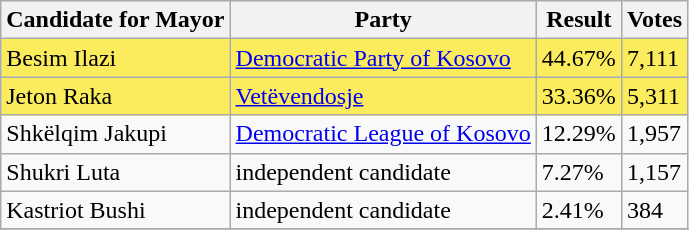<table class=wikitable>
<tr>
<th>Candidate for Mayor</th>
<th>Party</th>
<th>Result</th>
<th>Votes</th>
</tr>
<tr>
<td style="background:#FBEC5D;">Besim Ilazi</td>
<td style="background:#FBEC5D;"><a href='#'>Democratic Party of Kosovo</a></td>
<td style="background:#FBEC5D;">44.67%</td>
<td style="background:#FBEC5D;">7,111</td>
</tr>
<tr>
<td style="background:#FBEC5D;">Jeton Raka</td>
<td style="background:#FBEC5D;"><a href='#'>Vetëvendosje</a></td>
<td style="background:#FBEC5D;">33.36%</td>
<td style="background:#FBEC5D;">5,311</td>
</tr>
<tr>
<td>Shkëlqim Jakupi</td>
<td><a href='#'>Democratic League of Kosovo</a></td>
<td>12.29%</td>
<td>1,957</td>
</tr>
<tr>
<td>Shukri Luta</td>
<td>independent candidate</td>
<td>7.27%</td>
<td>1,157</td>
</tr>
<tr>
<td>Kastriot Bushi</td>
<td>independent candidate</td>
<td>2.41%</td>
<td>384</td>
</tr>
<tr>
</tr>
</table>
